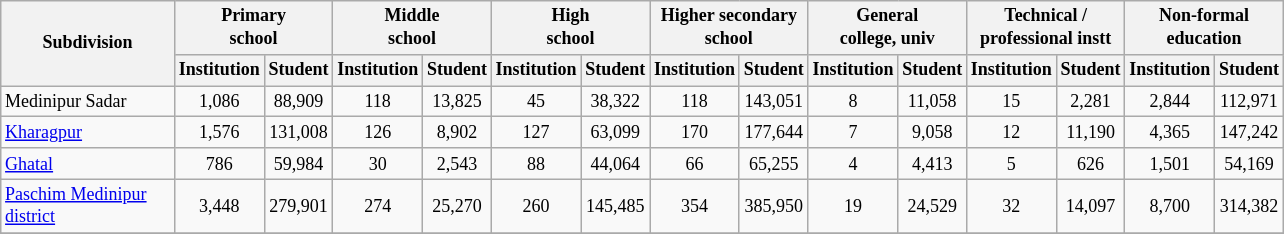<table class="wikitable" style="text-align:center;font-size: 9pt">
<tr>
<th width="110" rowspan="2">Subdivision</th>
<th colspan="2">Primary<br>school</th>
<th colspan="2">Middle<br>school</th>
<th colspan="2">High<br>school</th>
<th colspan="2">Higher secondary<br>school</th>
<th colspan="2">General<br>college, univ</th>
<th colspan="2">Technical /<br>professional instt</th>
<th colspan="2">Non-formal<br>education</th>
</tr>
<tr>
<th width="30">Institution</th>
<th width="30">Student</th>
<th width="30">Institution</th>
<th width="30">Student</th>
<th width="30">Institution</th>
<th width="30">Student</th>
<th width="30">Institution</th>
<th width="30">Student</th>
<th width="30">Institution</th>
<th width="30">Student</th>
<th width="30">Institution</th>
<th width="30">Student</th>
<th width="30">Institution</th>
<th width="30">Student<br></th>
</tr>
<tr>
<td align=left>Medinipur Sadar</td>
<td align="center">1,086</td>
<td align="center">88,909</td>
<td align="center">118</td>
<td align="center">13,825</td>
<td align="center">45</td>
<td align="center">38,322</td>
<td align="center">118</td>
<td align="center">143,051</td>
<td align="center">8</td>
<td align="center">11,058</td>
<td align="center">15</td>
<td align="center">2,281</td>
<td align="center">2,844</td>
<td align="center">112,971</td>
</tr>
<tr>
<td align=left><a href='#'>Kharagpur</a></td>
<td align="center">1,576</td>
<td align="center">131,008</td>
<td align="center">126</td>
<td align="center">8,902</td>
<td align="center">127</td>
<td align="center">63,099</td>
<td align="center">170</td>
<td align="center">177,644</td>
<td align="center">7</td>
<td align="center">9,058</td>
<td align="center">12</td>
<td align="center">11,190</td>
<td align="center">4,365</td>
<td align="center">147,242</td>
</tr>
<tr>
<td align=left><a href='#'>Ghatal</a></td>
<td align="center">786</td>
<td align="center">59,984</td>
<td align="center">30</td>
<td align="center">2,543</td>
<td align="center">88</td>
<td align="center">44,064</td>
<td align="center">66</td>
<td align="center">65,255</td>
<td align="center">4</td>
<td align="center">4,413</td>
<td align="center">5</td>
<td align="center">626</td>
<td align="center">1,501</td>
<td align="center">54,169</td>
</tr>
<tr>
<td align=left><a href='#'>Paschim Medinipur district</a></td>
<td align="center">3,448</td>
<td align="center">279,901</td>
<td align="center">274</td>
<td align="center">25,270</td>
<td align="center">260</td>
<td align="center">145,485</td>
<td align="center">354</td>
<td align="center">385,950</td>
<td align="center">19</td>
<td align="center">24,529</td>
<td align="center">32</td>
<td align="center">14,097</td>
<td align="center">8,700</td>
<td align="center">314,382</td>
</tr>
<tr>
</tr>
</table>
